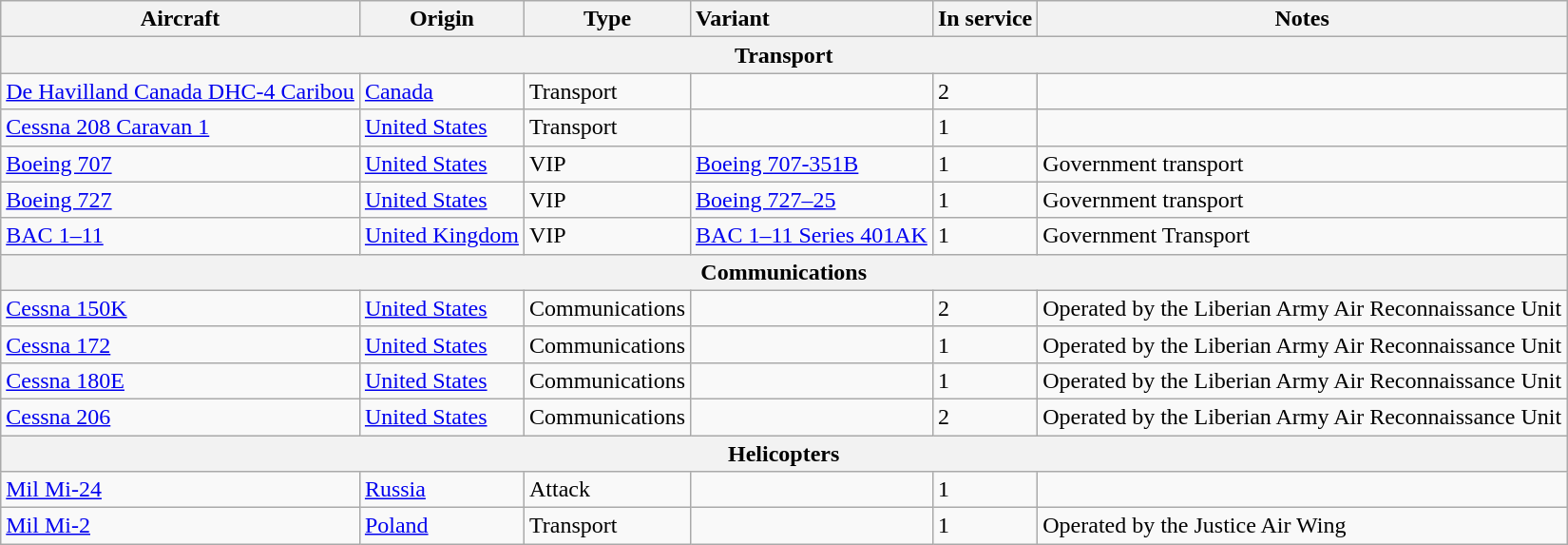<table class="wikitable">
<tr>
<th style="text-align:center;">Aircraft</th>
<th style="text-align: center;">Origin</th>
<th style="text-align:l center;">Type</th>
<th style="text-align:left;">Variant</th>
<th style="text-align:center;">In service</th>
<th style="text-align: center;">Notes</th>
</tr>
<tr>
<th colspan="7" style="align: center;">Transport</th>
</tr>
<tr>
<td><a href='#'>De Havilland Canada DHC-4 Caribou</a></td>
<td><a href='#'>Canada</a></td>
<td>Transport</td>
<td></td>
<td>2</td>
<td></td>
</tr>
<tr>
<td><a href='#'>Cessna 208 Caravan 1</a></td>
<td><a href='#'>United States</a></td>
<td>Transport</td>
<td></td>
<td>1</td>
<td></td>
</tr>
<tr>
<td><a href='#'>Boeing 707</a></td>
<td><a href='#'>United States</a></td>
<td>VIP</td>
<td><a href='#'>Boeing 707-351B</a></td>
<td>1</td>
<td>Government transport</td>
</tr>
<tr>
<td><a href='#'>Boeing 727</a></td>
<td><a href='#'>United States</a></td>
<td>VIP</td>
<td><a href='#'>Boeing 727–25</a></td>
<td>1</td>
<td>Government transport</td>
</tr>
<tr>
<td><a href='#'>BAC 1–11</a></td>
<td><a href='#'>United Kingdom</a></td>
<td>VIP</td>
<td><a href='#'>BAC 1–11 Series 401AK</a></td>
<td>1</td>
<td>Government Transport</td>
</tr>
<tr>
<th colspan="7" style="align: center;">Communications</th>
</tr>
<tr>
<td><a href='#'>Cessna 150K</a></td>
<td><a href='#'>United States</a></td>
<td>Communications</td>
<td></td>
<td>2</td>
<td>Operated by the Liberian Army Air Reconnaissance Unit</td>
</tr>
<tr>
<td><a href='#'>Cessna 172</a></td>
<td><a href='#'>United States</a></td>
<td>Communications</td>
<td></td>
<td>1</td>
<td>Operated by the Liberian Army Air Reconnaissance Unit</td>
</tr>
<tr>
<td><a href='#'>Cessna 180E</a></td>
<td><a href='#'>United States</a></td>
<td>Communications</td>
<td></td>
<td>1</td>
<td>Operated by the Liberian Army Air Reconnaissance Unit</td>
</tr>
<tr>
<td><a href='#'>Cessna 206</a></td>
<td><a href='#'>United States</a></td>
<td>Communications</td>
<td></td>
<td>2</td>
<td>Operated by the Liberian Army Air Reconnaissance Unit</td>
</tr>
<tr>
<th colspan="7" style="align: center;">Helicopters</th>
</tr>
<tr>
<td><a href='#'>Mil Mi-24</a></td>
<td><a href='#'>Russia</a></td>
<td>Attack</td>
<td></td>
<td>1</td>
<td></td>
</tr>
<tr>
<td><a href='#'>Mil Mi-2</a></td>
<td><a href='#'>Poland</a></td>
<td>Transport</td>
<td></td>
<td>1</td>
<td>Operated by the Justice Air Wing</td>
</tr>
</table>
